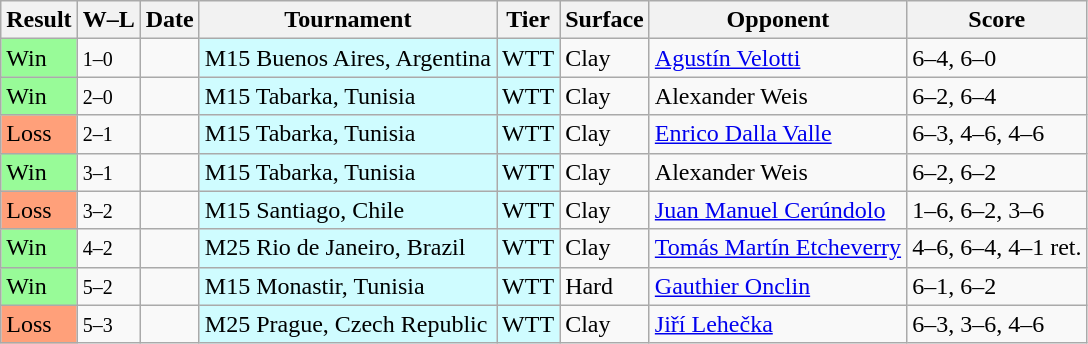<table class="sortable wikitable">
<tr>
<th>Result</th>
<th class="unsortable">W–L</th>
<th>Date</th>
<th>Tournament</th>
<th>Tier</th>
<th>Surface</th>
<th>Opponent</th>
<th class="unsortable">Score</th>
</tr>
<tr>
<td style="background:#98fb98;">Win</td>
<td><small>1–0</small></td>
<td></td>
<td style="background:#cffcff;">M15 Buenos Aires, Argentina</td>
<td style="background:#cffcff;">WTT</td>
<td>Clay</td>
<td> <a href='#'>Agustín Velotti</a></td>
<td>6–4, 6–0</td>
</tr>
<tr>
<td style="background:#98fb98;">Win</td>
<td><small>2–0</small></td>
<td></td>
<td style="background:#cffcff;">M15 Tabarka, Tunisia</td>
<td style="background:#cffcff;">WTT</td>
<td>Clay</td>
<td> Alexander Weis</td>
<td>6–2, 6–4</td>
</tr>
<tr>
<td style="background:#ffa07a;">Loss</td>
<td><small>2–1</small></td>
<td></td>
<td style="background:#cffcff;">M15 Tabarka, Tunisia</td>
<td style="background:#cffcff;">WTT</td>
<td>Clay</td>
<td> <a href='#'>Enrico Dalla Valle</a></td>
<td>6–3, 4–6, 4–6</td>
</tr>
<tr>
<td style="background:#98fb98;">Win</td>
<td><small>3–1</small></td>
<td></td>
<td style="background:#cffcff;">M15 Tabarka, Tunisia</td>
<td style="background:#cffcff;">WTT</td>
<td>Clay</td>
<td> Alexander Weis</td>
<td>6–2, 6–2</td>
</tr>
<tr>
<td style="background:#ffa07a;">Loss</td>
<td><small>3–2</small></td>
<td></td>
<td style="background:#cffcff;">M15 Santiago, Chile</td>
<td style="background:#cffcff;">WTT</td>
<td>Clay</td>
<td> <a href='#'>Juan Manuel Cerúndolo</a></td>
<td>1–6, 6–2, 3–6</td>
</tr>
<tr>
<td style="background:#98fb98;">Win</td>
<td><small>4–2</small></td>
<td></td>
<td style="background:#cffcff;">M25 Rio de Janeiro, Brazil</td>
<td style="background:#cffcff;">WTT</td>
<td>Clay</td>
<td> <a href='#'>Tomás Martín Etcheverry</a></td>
<td>4–6, 6–4, 4–1 ret.</td>
</tr>
<tr>
<td style="background:#98fb98;">Win</td>
<td><small>5–2</small></td>
<td></td>
<td style="background:#cffcff;">M15 Monastir, Tunisia</td>
<td style="background:#cffcff;">WTT</td>
<td>Hard</td>
<td> <a href='#'>Gauthier Onclin</a></td>
<td>6–1, 6–2</td>
</tr>
<tr>
<td style="background:#ffa07a;">Loss</td>
<td><small>5–3</small></td>
<td></td>
<td style="background:#cffcff;">M25 Prague, Czech Republic</td>
<td style="background:#cffcff;">WTT</td>
<td>Clay</td>
<td> <a href='#'>Jiří Lehečka</a></td>
<td>6–3, 3–6, 4–6</td>
</tr>
</table>
